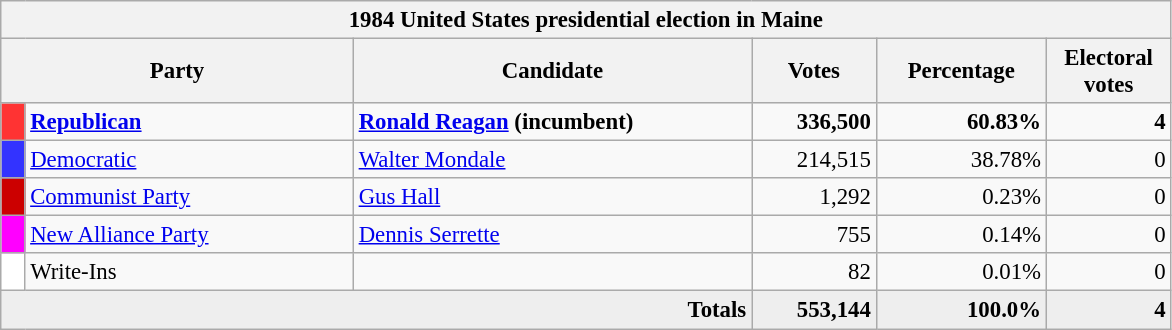<table class="wikitable" style="font-size: 95%;">
<tr>
<th colspan="6">1984 United States presidential election in Maine</th>
</tr>
<tr>
<th colspan="2" style="width: 15em">Party</th>
<th style="width: 17em">Candidate</th>
<th style="width: 5em">Votes</th>
<th style="width: 7em">Percentage</th>
<th style="width: 5em">Electoral votes</th>
</tr>
<tr>
<th style="background:#f33; width:3px;"></th>
<td style="width: 130px"><strong><a href='#'>Republican</a></strong></td>
<td><strong><a href='#'>Ronald Reagan</a> (incumbent)</strong></td>
<td style="text-align:right;"><strong>336,500</strong></td>
<td style="text-align:right;"><strong>60.83%</strong></td>
<td style="text-align:right;"><strong>4</strong></td>
</tr>
<tr>
<th style="background:#33f; width:3px;"></th>
<td style="width: 130px"><a href='#'>Democratic</a></td>
<td><a href='#'>Walter Mondale</a></td>
<td style="text-align:right;">214,515</td>
<td style="text-align:right;">38.78%</td>
<td style="text-align:right;">0</td>
</tr>
<tr>
<th style="background:#c00; width:3px;"></th>
<td style="width: 130px"><a href='#'>Communist Party</a></td>
<td><a href='#'>Gus Hall</a></td>
<td style="text-align:right;">1,292</td>
<td style="text-align:right;">0.23%</td>
<td style="text-align:right;">0</td>
</tr>
<tr>
<th style="background: #FF00FF; width:3px;"></th>
<td style="width: 130px"><a href='#'>New Alliance Party</a></td>
<td><a href='#'>Dennis Serrette</a></td>
<td style="text-align:right;">755</td>
<td style="text-align:right;">0.14%</td>
<td style="text-align:right;">0</td>
</tr>
<tr>
<th style="background:#FFFFFF; width:3px;"></th>
<td style="width: 130px">Write-Ins</td>
<td></td>
<td style="text-align:right;">82</td>
<td style="text-align:right;">0.01%</td>
<td style="text-align:right;">0</td>
</tr>
<tr style="background:#eee; text-align:right;">
<td colspan="3"><strong>Totals</strong></td>
<td><strong>553,144</strong></td>
<td><strong>100.0%</strong></td>
<td><strong>4</strong></td>
</tr>
</table>
